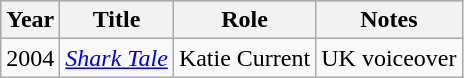<table class="wikitable">
<tr style="background:#b0c4de; text-align:center;">
<th>Year</th>
<th>Title</th>
<th>Role</th>
<th>Notes</th>
</tr>
<tr>
<td>2004</td>
<td><em><a href='#'>Shark Tale</a></em></td>
<td>Katie Current</td>
<td>UK voiceover</td>
</tr>
</table>
